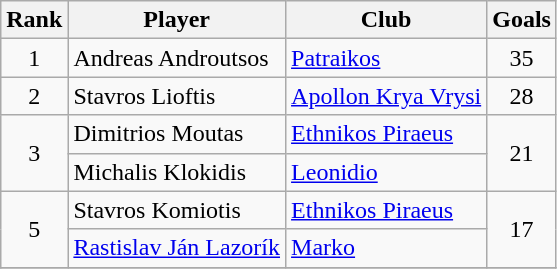<table class="wikitable" style="text-align:center">
<tr>
<th>Rank</th>
<th>Player</th>
<th>Club</th>
<th>Goals</th>
</tr>
<tr>
<td>1</td>
<td align="left"> Andreas Androutsos</td>
<td align="left"><a href='#'>Patraikos</a></td>
<td>35</td>
</tr>
<tr>
<td>2</td>
<td align="left"> Stavros Lioftis</td>
<td align="left"><a href='#'>Apollon Krya Vrysi</a></td>
<td>28</td>
</tr>
<tr>
<td rowspan="2">3</td>
<td align="left"> Dimitrios Moutas</td>
<td align="left"><a href='#'>Ethnikos Piraeus</a></td>
<td rowspan="2">21</td>
</tr>
<tr>
<td align="left"> Michalis Klokidis</td>
<td align="left"><a href='#'>Leonidio</a></td>
</tr>
<tr>
<td rowspan="2">5</td>
<td align="left"> Stavros Komiotis</td>
<td align="left"><a href='#'>Ethnikos Piraeus</a></td>
<td rowspan="2">17</td>
</tr>
<tr>
<td align="left"> <a href='#'>Rastislav Ján Lazorík</a></td>
<td align="left"><a href='#'>Marko</a></td>
</tr>
<tr>
</tr>
</table>
